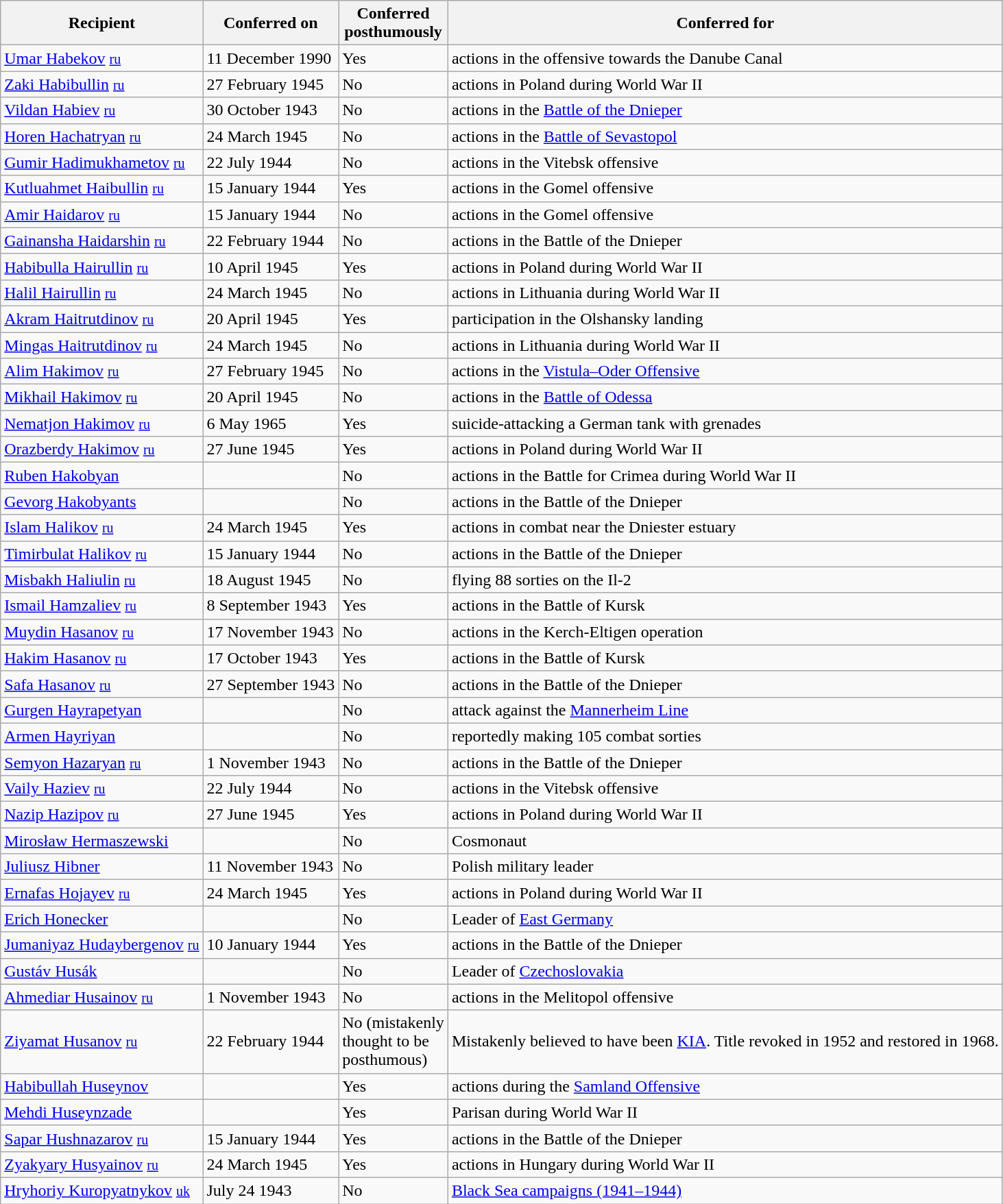<table class="wikitable">
<tr>
<th>Recipient</th>
<th>Conferred on</th>
<th>Conferred<br>posthumously</th>
<th>Conferred for</th>
</tr>
<tr>
<td><a href='#'>Umar Habekov</a> <small><a href='#'>ru</a></small></td>
<td>11 December 1990</td>
<td>Yes</td>
<td>actions in the offensive towards the Danube Canal</td>
</tr>
<tr>
<td><a href='#'>Zaki Habibullin</a> <small><a href='#'>ru</a></small></td>
<td>27 February 1945</td>
<td>No</td>
<td>actions in Poland during World War II</td>
</tr>
<tr>
<td><a href='#'>Vildan Habiev</a> <small><a href='#'>ru</a></small></td>
<td>30 October 1943</td>
<td>No</td>
<td>actions in the <a href='#'>Battle of the Dnieper</a></td>
</tr>
<tr>
<td><a href='#'>Horen Hachatryan</a> <small><a href='#'>ru</a></small></td>
<td>24 March 1945</td>
<td>No</td>
<td>actions in the <a href='#'>Battle of Sevastopol</a></td>
</tr>
<tr>
<td><a href='#'>Gumir Hadimukhametov</a> <small><a href='#'>ru</a></small></td>
<td>22 July 1944</td>
<td>No</td>
<td>actions in the Vitebsk offensive</td>
</tr>
<tr>
<td><a href='#'>Kutluahmet Haibullin</a> <small><a href='#'>ru</a></small></td>
<td>15 January 1944</td>
<td>Yes</td>
<td>actions in the Gomel offensive</td>
</tr>
<tr>
<td><a href='#'>Amir Haidarov</a> <small><a href='#'>ru</a></small></td>
<td>15 January 1944</td>
<td>No</td>
<td>actions in the Gomel offensive</td>
</tr>
<tr>
<td><a href='#'>Gainansha Haidarshin</a> <small><a href='#'>ru</a></small></td>
<td>22 February 1944</td>
<td>No</td>
<td>actions in the Battle of the Dnieper</td>
</tr>
<tr>
<td><a href='#'>Habibulla Hairullin</a> <small><a href='#'>ru</a></small></td>
<td>10 April 1945</td>
<td>Yes</td>
<td>actions in Poland during World War II</td>
</tr>
<tr>
<td><a href='#'>Halil Hairullin</a> <small><a href='#'>ru</a></small></td>
<td>24 March 1945</td>
<td>No</td>
<td>actions in Lithuania during World War II</td>
</tr>
<tr>
<td><a href='#'>Akram Haitrutdinov</a> <small><a href='#'>ru</a></small></td>
<td>20 April 1945</td>
<td>Yes</td>
<td>participation in the Olshansky landing</td>
</tr>
<tr>
<td><a href='#'>Mingas Haitrutdinov</a> <small><a href='#'>ru</a></small></td>
<td>24 March 1945</td>
<td>No</td>
<td>actions in Lithuania during World War II</td>
</tr>
<tr>
<td><a href='#'>Alim Hakimov</a> <small><a href='#'>ru</a></small></td>
<td>27 February 1945</td>
<td>No</td>
<td>actions in the <a href='#'>Vistula–Oder Offensive</a></td>
</tr>
<tr>
<td><a href='#'>Mikhail Hakimov</a> <small><a href='#'>ru</a></small></td>
<td>20 April 1945</td>
<td>No</td>
<td>actions in the <a href='#'>Battle of Odessa</a></td>
</tr>
<tr>
<td><a href='#'>Nematjon Hakimov</a> <small><a href='#'>ru</a></small></td>
<td>6 May 1965</td>
<td>Yes</td>
<td>suicide-attacking a German tank with grenades</td>
</tr>
<tr>
<td><a href='#'>Orazberdy Hakimov</a> <small><a href='#'>ru</a></small></td>
<td>27 June 1945</td>
<td>Yes</td>
<td>actions in Poland during World War II</td>
</tr>
<tr>
<td><a href='#'>Ruben Hakobyan</a></td>
<td></td>
<td>No</td>
<td>actions in the Battle for Crimea during World War II</td>
</tr>
<tr>
<td><a href='#'>Gevorg Hakobyants</a></td>
<td></td>
<td>No</td>
<td>actions in the Battle of the Dnieper</td>
</tr>
<tr>
<td><a href='#'>Islam Halikov</a> <small><a href='#'>ru</a></small></td>
<td>24 March 1945</td>
<td>Yes</td>
<td>actions in combat near the Dniester estuary</td>
</tr>
<tr>
<td><a href='#'>Timirbulat Halikov</a> <small><a href='#'>ru</a></small></td>
<td>15 January 1944</td>
<td>No</td>
<td>actions in the Battle of the Dnieper</td>
</tr>
<tr>
<td><a href='#'>Misbakh Haliulin</a> <small><a href='#'>ru</a></small></td>
<td>18 August 1945</td>
<td>No</td>
<td>flying 88 sorties on the Il-2</td>
</tr>
<tr>
<td><a href='#'>Ismail Hamzaliev</a> <small><a href='#'>ru</a></small></td>
<td>8 September 1943</td>
<td>Yes</td>
<td>actions in the Battle of Kursk</td>
</tr>
<tr>
<td><a href='#'>Muydin Hasanov</a> <small><a href='#'>ru</a></small></td>
<td>17 November 1943</td>
<td>No</td>
<td>actions in the Kerch-Eltigen operation</td>
</tr>
<tr>
<td><a href='#'>Hakim Hasanov</a> <small><a href='#'>ru</a></small></td>
<td>17 October 1943</td>
<td>Yes</td>
<td>actions in the Battle of Kursk</td>
</tr>
<tr>
<td><a href='#'>Safa Hasanov</a> <small><a href='#'>ru</a></small></td>
<td>27 September 1943</td>
<td>No</td>
<td>actions in the Battle of the Dnieper</td>
</tr>
<tr>
<td><a href='#'>Gurgen Hayrapetyan</a></td>
<td></td>
<td>No</td>
<td>attack against the <a href='#'>Mannerheim Line</a></td>
</tr>
<tr>
<td><a href='#'>Armen Hayriyan</a></td>
<td></td>
<td>No</td>
<td>reportedly making 105 combat sorties</td>
</tr>
<tr>
<td><a href='#'>Semyon Hazaryan</a> <small><a href='#'>ru</a></small></td>
<td>1 November 1943</td>
<td>No</td>
<td>actions in the Battle of the Dnieper</td>
</tr>
<tr>
<td><a href='#'>Vaily Haziev</a> <small><a href='#'>ru</a></small></td>
<td>22 July 1944</td>
<td>No</td>
<td>actions in the Vitebsk offensive</td>
</tr>
<tr>
<td><a href='#'>Nazip Hazipov</a> <small><a href='#'>ru</a></small></td>
<td>27 June 1945</td>
<td>Yes</td>
<td>actions in Poland during World War II</td>
</tr>
<tr>
<td><a href='#'>Mirosław Hermaszewski</a></td>
<td></td>
<td>No</td>
<td>Cosmonaut</td>
</tr>
<tr>
<td><a href='#'>Juliusz Hibner</a></td>
<td>11 November 1943</td>
<td>No</td>
<td>Polish military leader</td>
</tr>
<tr>
<td><a href='#'>Ernafas Hojayev</a> <small><a href='#'>ru</a></small></td>
<td>24 March 1945</td>
<td>Yes</td>
<td>actions in Poland during World War II</td>
</tr>
<tr>
<td><a href='#'>Erich Honecker</a></td>
<td></td>
<td>No</td>
<td>Leader of <a href='#'>East Germany</a></td>
</tr>
<tr>
<td><a href='#'>Jumaniyaz Hudaybergenov</a> <small><a href='#'>ru</a></small></td>
<td>10 January 1944</td>
<td>Yes</td>
<td>actions in the Battle of the Dnieper</td>
</tr>
<tr>
<td><a href='#'>Gustáv Husák</a></td>
<td></td>
<td>No</td>
<td>Leader of <a href='#'>Czechoslovakia</a></td>
</tr>
<tr>
<td><a href='#'>Ahmediar Husainov</a> <small><a href='#'>ru</a></small></td>
<td>1 November 1943</td>
<td>No</td>
<td>actions in the Melitopol offensive</td>
</tr>
<tr>
<td><a href='#'>Ziyamat Husanov</a> <small><a href='#'>ru</a></small></td>
<td>22 February 1944</td>
<td>No (mistakenly<br>thought to be<br>posthumous)</td>
<td>Mistakenly believed to have been <a href='#'>KIA</a>. Title revoked in 1952 and restored in 1968.</td>
</tr>
<tr>
<td><a href='#'>Habibullah Huseynov</a></td>
<td></td>
<td>Yes</td>
<td>actions during the <a href='#'>Samland Offensive</a></td>
</tr>
<tr>
<td><a href='#'>Mehdi Huseynzade</a></td>
<td></td>
<td>Yes</td>
<td>Parisan during World War II</td>
</tr>
<tr>
<td><a href='#'>Sapar Hushnazarov</a> <small><a href='#'>ru</a></small></td>
<td>15 January 1944</td>
<td>Yes</td>
<td>actions in the Battle of the Dnieper</td>
</tr>
<tr>
<td><a href='#'>Zyakyary Husyainov</a> <small><a href='#'>ru</a></small></td>
<td>24 March 1945</td>
<td>Yes</td>
<td>actions in Hungary during World War II</td>
</tr>
<tr>
<td><a href='#'>Hryhoriy Kuropyatnykov</a> <small><a href='#'>uk</a></small></td>
<td>July 24 1943</td>
<td>No</td>
<td><a href='#'>Black Sea campaigns (1941–1944)</a></td>
</tr>
</table>
